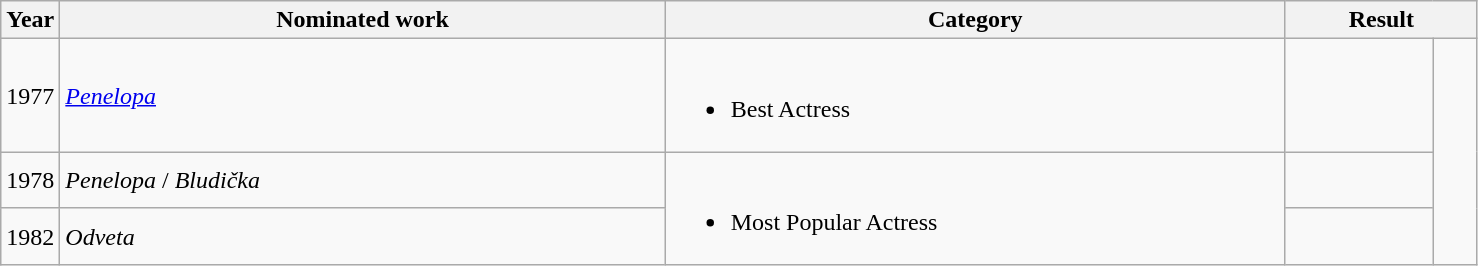<table class=wikitable>
<tr>
<th width=4%>Year</th>
<th width=41%>Nominated work</th>
<th width=42%>Category</th>
<th width=13% colspan=2>Result</th>
</tr>
<tr>
<td>1977</td>
<td><em><a href='#'>Penelopa</a></em></td>
<td><br><ul><li>Best Actress</li></ul></td>
<td></td>
<td width=3% align=center rowspan=3></td>
</tr>
<tr>
<td>1978</td>
<td><em>Penelopa</em> / <em>Bludička</em></td>
<td rowspan=2><br><ul><li>Most Popular Actress</li></ul></td>
<td></td>
</tr>
<tr>
<td>1982</td>
<td><em>Odveta</em></td>
<td></td>
</tr>
</table>
